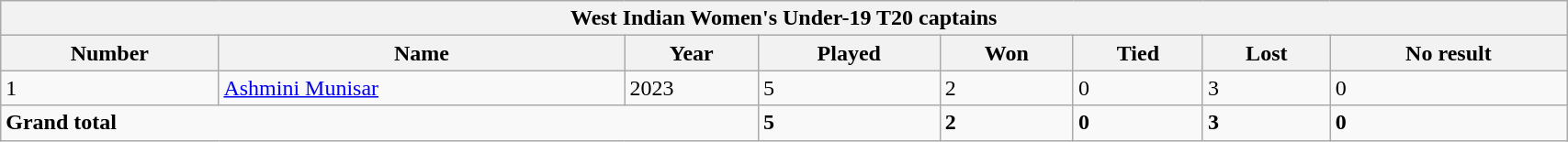<table class="wikitable" width="90%">
<tr>
<th bgcolor="#efefef" colspan=8>West Indian Women's Under-19 T20 captains</th>
</tr>
<tr bgcolor="#efefef">
<th>Number</th>
<th>Name</th>
<th>Year</th>
<th>Played</th>
<th>Won</th>
<th>Tied</th>
<th>Lost</th>
<th>No result</th>
</tr>
<tr>
<td>1</td>
<td><a href='#'>Ashmini Munisar</a></td>
<td>2023</td>
<td>5</td>
<td>2</td>
<td>0</td>
<td>3</td>
<td>0</td>
</tr>
<tr>
<td colspan=3><strong>Grand total</strong></td>
<td><strong>5</strong></td>
<td><strong>2</strong></td>
<td><strong>0</strong></td>
<td><strong>3</strong></td>
<td><strong>0</strong></td>
</tr>
</table>
